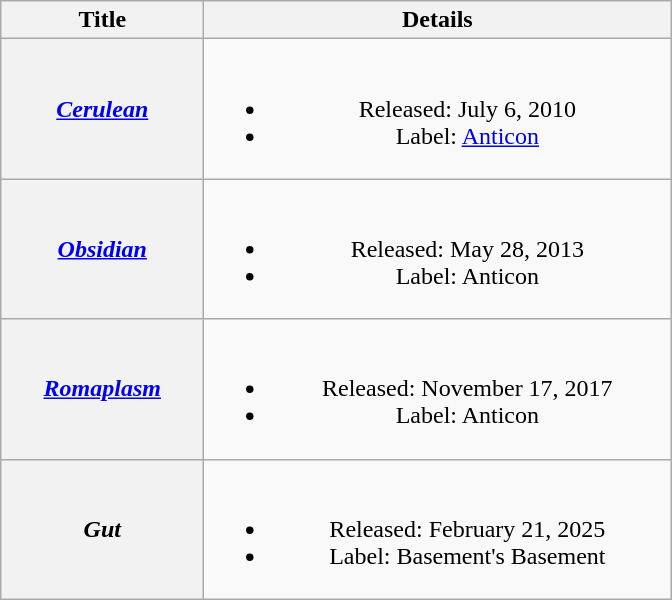<table class="wikitable plainrowheaders" style="text-align:center">
<tr>
<th scope="col" style="width:8em;">Title</th>
<th scope="col" style="width:19em;">Details</th>
</tr>
<tr>
<th scope="row"><em><a href='#'>Cerulean</a></em></th>
<td><br><ul><li>Released: July 6, 2010</li><li>Label: <a href='#'>Anticon</a></li></ul></td>
</tr>
<tr>
<th scope="row"><em><a href='#'>Obsidian</a></em></th>
<td><br><ul><li>Released: May 28, 2013</li><li>Label: Anticon</li></ul></td>
</tr>
<tr>
<th scope="row"><em><a href='#'>Romaplasm</a></em></th>
<td><br><ul><li>Released: November 17, 2017</li><li>Label: Anticon</li></ul></td>
</tr>
<tr>
<th scope="row"><em>Gut</em></th>
<td><br><ul><li>Released: February 21, 2025</li><li>Label: Basement's Basement</li></ul></td>
</tr>
</table>
